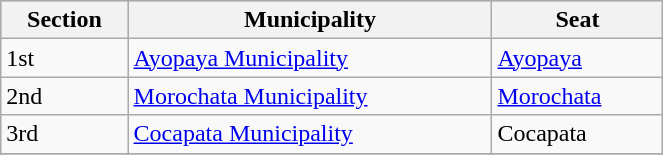<table class="wikitable" border="1" style="width:35%;" border="1">
<tr bgcolor=silver>
<th><strong>Section</strong></th>
<th><strong>Municipality</strong></th>
<th><strong>Seat</strong></th>
</tr>
<tr>
<td>1st</td>
<td><a href='#'>Ayopaya Municipality</a></td>
<td><a href='#'>Ayopaya</a></td>
</tr>
<tr>
<td>2nd</td>
<td><a href='#'>Morochata Municipality</a></td>
<td><a href='#'>Morochata</a></td>
</tr>
<tr>
<td>3rd</td>
<td><a href='#'>Cocapata Municipality</a></td>
<td>Cocapata</td>
</tr>
<tr>
</tr>
</table>
